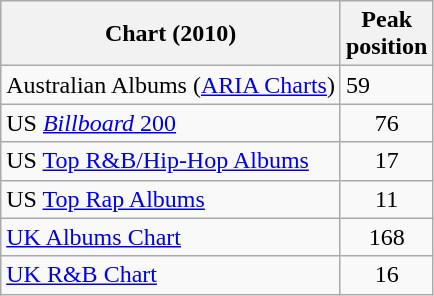<table class="wikitable sortable">
<tr>
<th>Chart (2010)</th>
<th>Peak<br>position</th>
</tr>
<tr>
<td>Australian Albums (<a href='#'>ARIA Charts</a>)</td>
<td>59</td>
</tr>
<tr>
<td>US <a href='#'><em>Billboard</em> 200</a></td>
<td style="text-align:center;">76</td>
</tr>
<tr>
<td>US <a href='#'>Top R&B/Hip-Hop Albums</a></td>
<td style="text-align:center;">17</td>
</tr>
<tr>
<td>US <a href='#'>Top Rap Albums</a></td>
<td style="text-align:center;">11</td>
</tr>
<tr>
<td><a href='#'>UK Albums Chart</a></td>
<td style="text-align:center;">168</td>
</tr>
<tr>
<td><a href='#'>UK R&B Chart</a></td>
<td style="text-align:center;">16</td>
</tr>
</table>
